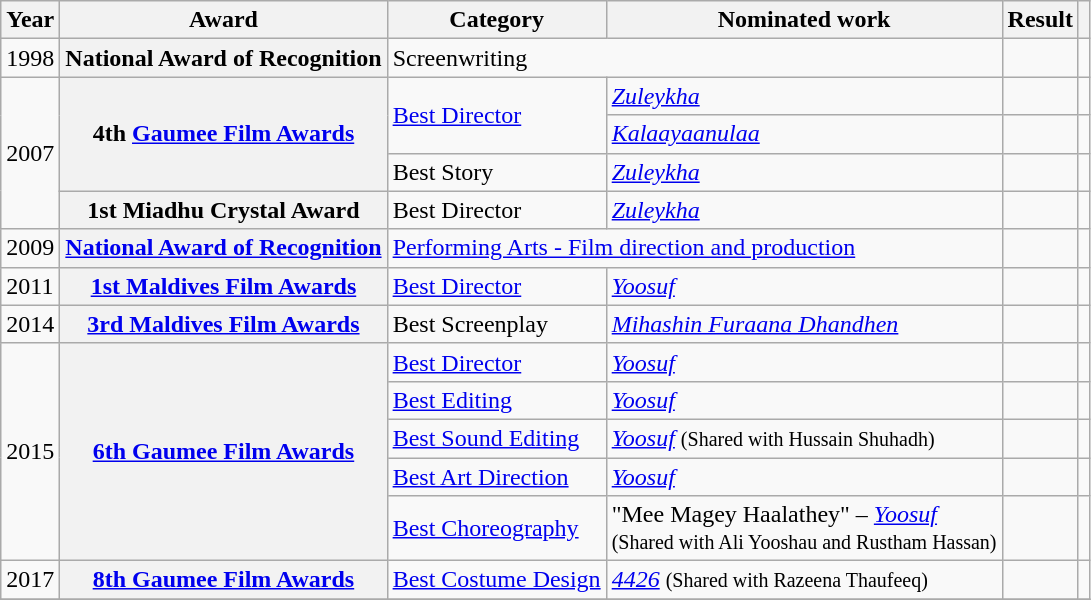<table class="wikitable plainrowheaders sortable">
<tr>
<th scope="col">Year</th>
<th scope="col">Award</th>
<th scope="col">Category</th>
<th scope="col">Nominated work</th>
<th scope="col">Result</th>
<th scope="col" class="unsortable"></th>
</tr>
<tr>
<td>1998</td>
<th scope="row">National Award of Recognition</th>
<td colspan="2">Screenwriting</td>
<td></td>
<td style="text-align:center;"></td>
</tr>
<tr>
<td rowspan="4">2007</td>
<th scope="row" rowspan="3">4th <a href='#'>Gaumee Film Awards</a></th>
<td rowspan="2"><a href='#'>Best Director</a></td>
<td><em><a href='#'>Zuleykha</a></em></td>
<td></td>
<td style="text-align:center;"></td>
</tr>
<tr>
<td><em><a href='#'>Kalaayaanulaa</a></em></td>
<td></td>
<td style="text-align:center;"></td>
</tr>
<tr>
<td>Best Story</td>
<td><em><a href='#'>Zuleykha</a></em></td>
<td></td>
<td style="text-align:center;"></td>
</tr>
<tr>
<th scope="row">1st Miadhu Crystal Award</th>
<td>Best Director</td>
<td><em><a href='#'>Zuleykha</a></em></td>
<td></td>
<td style="text-align:center;"></td>
</tr>
<tr>
<td>2009</td>
<th scope="row"><a href='#'>National Award of Recognition</a></th>
<td colspan="2"><a href='#'>Performing Arts - Film direction and production</a></td>
<td></td>
<td style="text-align:center;"></td>
</tr>
<tr>
<td>2011</td>
<th scope="row"><a href='#'>1st Maldives Film Awards</a></th>
<td><a href='#'>Best Director</a></td>
<td><em><a href='#'>Yoosuf</a></em></td>
<td></td>
<td style="text-align:center;"></td>
</tr>
<tr>
<td>2014</td>
<th scope="row"><a href='#'>3rd Maldives Film Awards</a></th>
<td>Best Screenplay</td>
<td><em><a href='#'>Mihashin Furaana Dhandhen</a></em></td>
<td></td>
<td style="text-align:center;"></td>
</tr>
<tr>
<td rowspan="5">2015</td>
<th scope="row" rowspan="5"><a href='#'>6th Gaumee Film Awards</a></th>
<td><a href='#'>Best Director</a></td>
<td><em><a href='#'>Yoosuf</a></em></td>
<td></td>
<td style="text-align:center;"></td>
</tr>
<tr>
<td><a href='#'>Best Editing</a></td>
<td><em><a href='#'>Yoosuf</a></em></td>
<td></td>
<td style="text-align:center;"></td>
</tr>
<tr>
<td><a href='#'>Best Sound Editing</a></td>
<td><em><a href='#'>Yoosuf</a></em> <small>(Shared with Hussain Shuhadh)</small></td>
<td></td>
<td style="text-align:center;"></td>
</tr>
<tr>
<td><a href='#'>Best Art Direction</a></td>
<td><em><a href='#'>Yoosuf</a></em></td>
<td></td>
<td style="text-align:center;"></td>
</tr>
<tr>
<td><a href='#'>Best Choreography</a></td>
<td>"Mee Magey Haalathey" – <em><a href='#'>Yoosuf</a></em><br><small>(Shared with Ali Yooshau and Rustham Hassan)</small></td>
<td></td>
<td style="text-align:center;"></td>
</tr>
<tr>
<td>2017</td>
<th scope="row"><a href='#'>8th Gaumee Film Awards</a></th>
<td><a href='#'>Best Costume Design</a></td>
<td><em><a href='#'>4426</a></em> <small>(Shared with Razeena Thaufeeq)</small></td>
<td></td>
<td style="text-align:center;"></td>
</tr>
<tr>
</tr>
</table>
